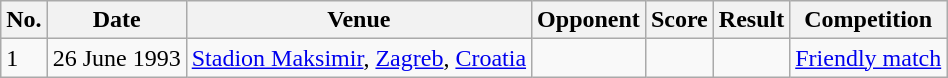<table class="wikitable">
<tr>
<th>No.</th>
<th>Date</th>
<th>Venue</th>
<th>Opponent</th>
<th>Score</th>
<th>Result</th>
<th>Competition</th>
</tr>
<tr>
<td>1</td>
<td>26 June 1993</td>
<td><a href='#'>Stadion Maksimir</a>, <a href='#'>Zagreb</a>, <a href='#'>Croatia</a></td>
<td></td>
<td></td>
<td></td>
<td><a href='#'>Friendly match</a></td>
</tr>
</table>
